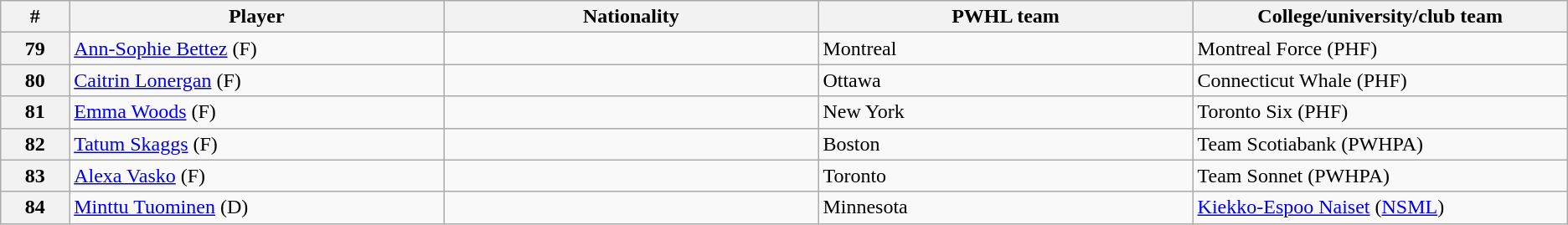<table class="wikitable">
<tr>
<th style="width:2.75%;">#</th>
<th style="width:15.0%;">Player</th>
<th style="width:15.0%;">Nationality</th>
<th style="width:15.0%;">PWHL team</th>
<th style="width:15.0%;">College/university/club team</th>
</tr>
<tr>
<th>79</th>
<td><a href='#'>Ann-Sophie Bettez</a> (F)</td>
<td></td>
<td>Montreal</td>
<td>Montreal Force (PHF)</td>
</tr>
<tr>
<th>80</th>
<td><a href='#'>Caitrin Lonergan</a> (F)</td>
<td></td>
<td>Ottawa</td>
<td>Connecticut Whale (PHF)</td>
</tr>
<tr>
<th>81</th>
<td><a href='#'>Emma Woods</a> (F)</td>
<td></td>
<td>New York</td>
<td>Toronto Six (PHF)</td>
</tr>
<tr>
<th>82</th>
<td><a href='#'>Tatum Skaggs</a> (F)</td>
<td></td>
<td>Boston</td>
<td>Team Scotiabank (PWHPA)</td>
</tr>
<tr>
<th>83</th>
<td><a href='#'>Alexa Vasko</a> (F)</td>
<td></td>
<td>Toronto</td>
<td>Team Sonnet (PWHPA)</td>
</tr>
<tr>
<th>84</th>
<td><a href='#'>Minttu Tuominen</a> (D)</td>
<td></td>
<td>Minnesota</td>
<td><a href='#'>Kiekko-Espoo Naiset</a> (<a href='#'>NSML</a>)</td>
</tr>
</table>
